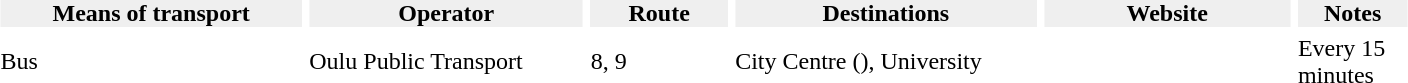<table class="toc" cellpadding="0" cellspacing="5" style="width:75%;" font-size:90%;">
<tr>
<th colspan="8" style="background:gray; color:light red;"></th>
</tr>
<tr style="background:#efefef;">
<th width=22%>Means of transport</th>
<th width=20%>Operator</th>
<th width=10%>Route</th>
<th width=22%>Destinations</th>
<th width=18%>Website</th>
<th width=10%>Notes</th>
</tr>
<tr>
<td> Bus</td>
<td>Oulu Public Transport</td>
<td>8, 9</td>
<td>City Centre (), University</td>
<td></td>
<td>Every 15 minutes</td>
</tr>
</table>
